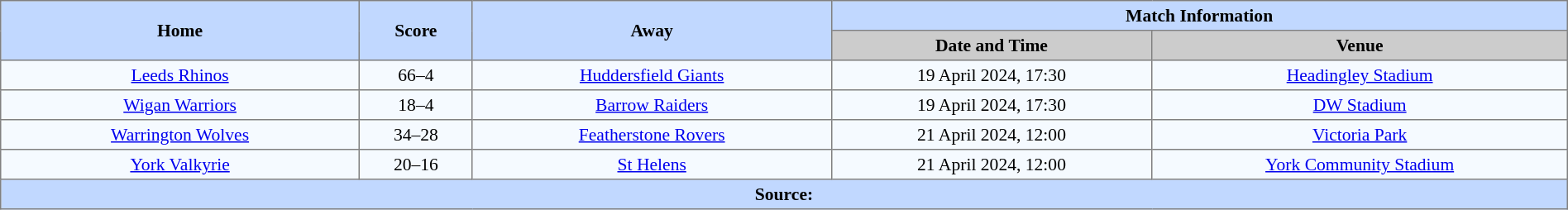<table border=1 style="border-collapse:collapse; font-size:90%; text-align:center;" cellpadding=3 cellspacing=0 width=100%>
<tr bgcolor=#C1D8FF>
<th scope="col" rowspan=2 width=19%>Home</th>
<th scope="col" rowspan=2 width=6%>Score</th>
<th scope="col" rowspan=2 width=19%>Away</th>
<th colspan=6>Match Information</th>
</tr>
<tr bgcolor=#CCCCCC>
<th scope="col" width=17%>Date and Time</th>
<th scope="col" width=22%>Venue</th>
</tr>
<tr bgcolor=#F5FAFF>
<td> <a href='#'>Leeds Rhinos</a></td>
<td>66–4</td>
<td> <a href='#'>Huddersfield Giants</a></td>
<td>19 April 2024, 17:30</td>
<td><a href='#'>Headingley Stadium</a></td>
</tr>
<tr bgcolor=#F5FAFF>
<td> <a href='#'>Wigan Warriors</a></td>
<td>18–4</td>
<td> <a href='#'>Barrow Raiders</a></td>
<td>19 April 2024, 17:30</td>
<td><a href='#'>DW Stadium</a></td>
</tr>
<tr bgcolor=#F5FAFF>
<td> <a href='#'>Warrington Wolves</a></td>
<td>34–28</td>
<td> <a href='#'>Featherstone Rovers</a></td>
<td>21 April 2024, 12:00</td>
<td><a href='#'>Victoria Park</a></td>
</tr>
<tr bgcolor=#F5FAFF>
<td> <a href='#'>York Valkyrie</a></td>
<td>20–16</td>
<td> <a href='#'>St Helens</a></td>
<td>21 April 2024, 12:00</td>
<td><a href='#'>York Community Stadium</a></td>
</tr>
<tr style="background:#c1d8ff;">
<th colspan=7>Source:</th>
</tr>
</table>
